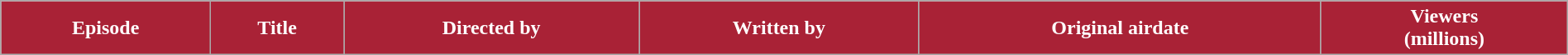<table class="wikitable plainrowheaders" style="width:100%;">
<tr style="color:#ffffff;">
<th style="background:#A92236;">Episode</th>
<th style="background:#A92236;">Title</th>
<th style="background:#A92236;">Directed by</th>
<th style="background:#A92236;">Written by</th>
<th style="background:#A92236;">Original airdate</th>
<th style="background:#A92236;">Viewers<br>(millions)<br>



</th>
</tr>
</table>
